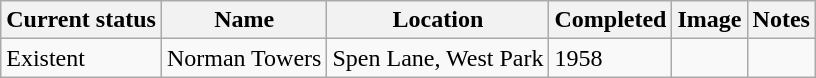<table class="wikitable sortable">
<tr>
<th>Current status</th>
<th>Name</th>
<th>Location</th>
<th>Completed</th>
<th class="unsortable">Image</th>
<th class="unsortable">Notes</th>
</tr>
<tr>
<td>Existent</td>
<td>Norman Towers</td>
<td>Spen Lane, West Park</td>
<td>1958</td>
<td></td>
<td></td>
</tr>
</table>
